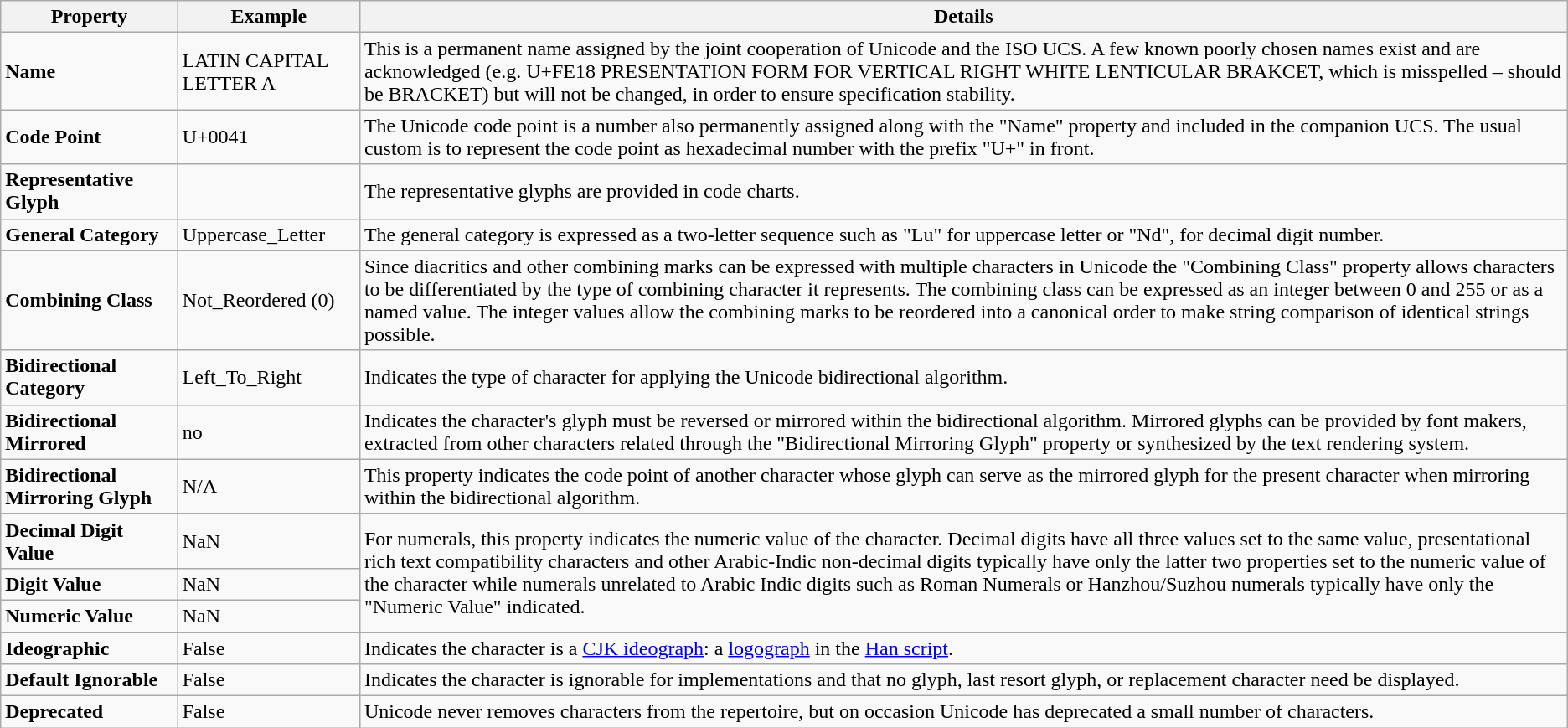<table class="wikitable">
<tr>
<th>Property</th>
<th>Example</th>
<th>Details</th>
</tr>
<tr>
<td><strong>Name</strong></td>
<td>LATIN CAPITAL LETTER A</td>
<td>This is a permanent name assigned by the joint cooperation of Unicode and the ISO UCS. A few known poorly chosen names exist and are acknowledged (e.g. U+FE18 PRESENTATION FORM FOR VERTICAL RIGHT WHITE LENTICULAR BRAKCET, which is misspelled – should be BRACKET) but will not be changed, in order to ensure specification stability.</td>
</tr>
<tr>
<td><strong>Code Point</strong></td>
<td>U+0041</td>
<td>The Unicode code point is a number also permanently assigned along with the "Name" property and included in the companion UCS. The usual custom is to represent the code point as hexadecimal number with the prefix "U+" in front.</td>
</tr>
<tr>
<td><strong>Representative Glyph</strong></td>
<td></td>
<td>The representative glyphs are provided in code charts.</td>
</tr>
<tr>
<td><strong>General Category</strong></td>
<td>Uppercase_Letter</td>
<td>The general category is expressed as a two-letter sequence such as "Lu" for uppercase letter or "Nd", for decimal digit number.</td>
</tr>
<tr>
<td><strong>Combining Class</strong></td>
<td>Not_Reordered (0)</td>
<td>Since diacritics and other combining marks can be expressed with multiple characters in Unicode the "Combining Class" property allows characters to be differentiated by the type of combining character it represents. The combining class can be expressed as an integer between 0 and 255 or as a named value. The integer values allow the combining marks to be reordered into a canonical order to make string comparison of identical strings possible.</td>
</tr>
<tr>
<td><strong>Bidirectional Category</strong></td>
<td>Left_To_Right</td>
<td>Indicates the type of character for applying the Unicode bidirectional algorithm.</td>
</tr>
<tr>
<td><strong>Bidirectional Mirrored</strong></td>
<td>no</td>
<td>Indicates the character's glyph must be reversed or mirrored within the bidirectional algorithm. Mirrored glyphs can be provided by font makers, extracted from other characters related through the "Bidirectional Mirroring Glyph" property or synthesized by the text rendering system.</td>
</tr>
<tr>
<td><strong>Bidirectional Mirroring Glyph</strong></td>
<td>N/A</td>
<td>This property indicates the code point of another character whose glyph can serve as the mirrored glyph for the present character when mirroring within the bidirectional algorithm.</td>
</tr>
<tr>
<td><strong>Decimal Digit Value</strong></td>
<td>NaN</td>
<td rowspan="3">For numerals, this property indicates the numeric value of the character. Decimal digits have all three values set to the same value, presentational rich text compatibility characters and other Arabic-Indic non-decimal digits typically have only the latter two properties set to the numeric value of the character while numerals unrelated to Arabic Indic digits such as Roman Numerals or Hanzhou/Suzhou numerals typically have only the "Numeric Value" indicated.</td>
</tr>
<tr>
<td><strong>Digit Value</strong></td>
<td>NaN</td>
</tr>
<tr>
<td><strong>Numeric Value</strong></td>
<td>NaN</td>
</tr>
<tr>
<td><strong>Ideographic</strong></td>
<td>False</td>
<td>Indicates the character is a <a href='#'>CJK ideograph</a>: a <a href='#'>logograph</a> in the <a href='#'>Han script</a>.</td>
</tr>
<tr>
<td><strong>Default Ignorable</strong></td>
<td>False</td>
<td>Indicates the character is ignorable for implementations and that no glyph, last resort glyph, or replacement character need be displayed.</td>
</tr>
<tr>
<td><strong>Deprecated</strong></td>
<td>False</td>
<td>Unicode never removes characters from the repertoire, but on occasion Unicode has deprecated a small number of characters.</td>
</tr>
</table>
